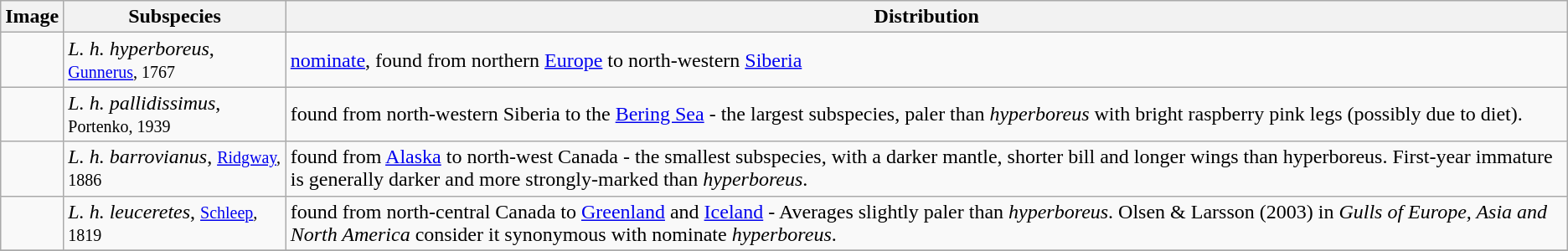<table class="wikitable ">
<tr>
<th>Image</th>
<th>Subspecies</th>
<th>Distribution</th>
</tr>
<tr>
<td></td>
<td><em>L. h. hyperboreus</em>, <small><a href='#'>Gunnerus</a>, 1767</small></td>
<td><a href='#'>nominate</a>, found from northern <a href='#'>Europe</a> to north-western <a href='#'>Siberia</a></td>
</tr>
<tr>
<td></td>
<td><em>L. h. pallidissimus</em>, <small>Portenko, 1939</small></td>
<td>found from north-western Siberia to the <a href='#'>Bering Sea</a> - the largest subspecies, paler than <em>hyperboreus</em> with bright raspberry pink legs (possibly due to diet).</td>
</tr>
<tr>
<td></td>
<td><em>L. h. barrovianus</em>, <small><a href='#'>Ridgway</a>, 1886</small></td>
<td>found from <a href='#'>Alaska</a> to north-west Canada - the smallest subspecies, with a darker mantle, shorter bill and longer wings than hyperboreus. First-year immature is generally darker and more strongly-marked than <em>hyperboreus</em>.</td>
</tr>
<tr>
<td></td>
<td><em>L. h. leuceretes</em>, <small><a href='#'>Schleep</a>, 1819</small></td>
<td>found from north-central Canada to <a href='#'>Greenland</a> and <a href='#'>Iceland</a> - Averages slightly paler than <em>hyperboreus</em>. Olsen & Larsson (2003) in <em>Gulls of Europe, Asia and North America</em> consider it synonymous with nominate <em>hyperboreus</em>.</td>
</tr>
<tr>
</tr>
</table>
